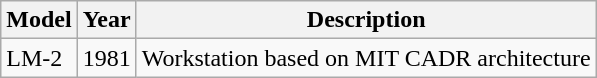<table class="wikitable">
<tr>
<th>Model</th>
<th>Year</th>
<th>Description</th>
</tr>
<tr>
<td>LM-2</td>
<td>1981</td>
<td>Workstation based on MIT CADR architecture</td>
</tr>
</table>
